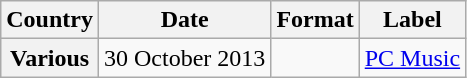<table class="wikitable plainrowheaders">
<tr>
<th scope="col">Country</th>
<th scope="col">Date</th>
<th scope="col">Format</th>
<th scope="col">Label</th>
</tr>
<tr>
<th scope="row">Various</th>
<td>30 October 2013</td>
<td></td>
<td><a href='#'>PC Music</a></td>
</tr>
</table>
